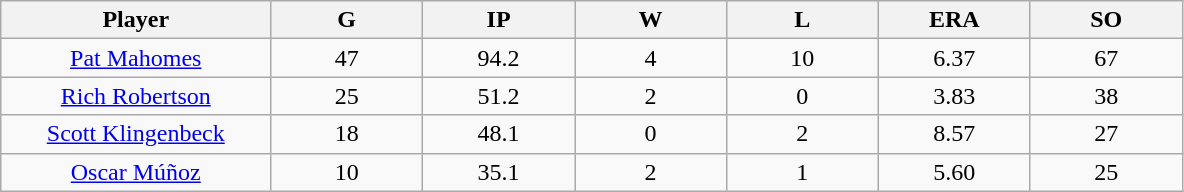<table class="wikitable sortable">
<tr>
<th bgcolor="#DDDDFF" width="16%">Player</th>
<th bgcolor="#DDDDFF" width="9%">G</th>
<th bgcolor="#DDDDFF" width="9%">IP</th>
<th bgcolor="#DDDDFF" width="9%">W</th>
<th bgcolor="#DDDDFF" width="9%">L</th>
<th bgcolor="#DDDDFF" width="9%">ERA</th>
<th bgcolor="#DDDDFF" width="9%">SO</th>
</tr>
<tr align="center">
<td><a href='#'>Pat Mahomes</a></td>
<td>47</td>
<td>94.2</td>
<td>4</td>
<td>10</td>
<td>6.37</td>
<td>67</td>
</tr>
<tr align=center>
<td><a href='#'>Rich Robertson</a></td>
<td>25</td>
<td>51.2</td>
<td>2</td>
<td>0</td>
<td>3.83</td>
<td>38</td>
</tr>
<tr align="center">
<td><a href='#'>Scott Klingenbeck</a></td>
<td>18</td>
<td>48.1</td>
<td>0</td>
<td>2</td>
<td>8.57</td>
<td>27</td>
</tr>
<tr align=center>
<td><a href='#'>Oscar Múñoz</a></td>
<td>10</td>
<td>35.1</td>
<td>2</td>
<td>1</td>
<td>5.60</td>
<td>25</td>
</tr>
</table>
